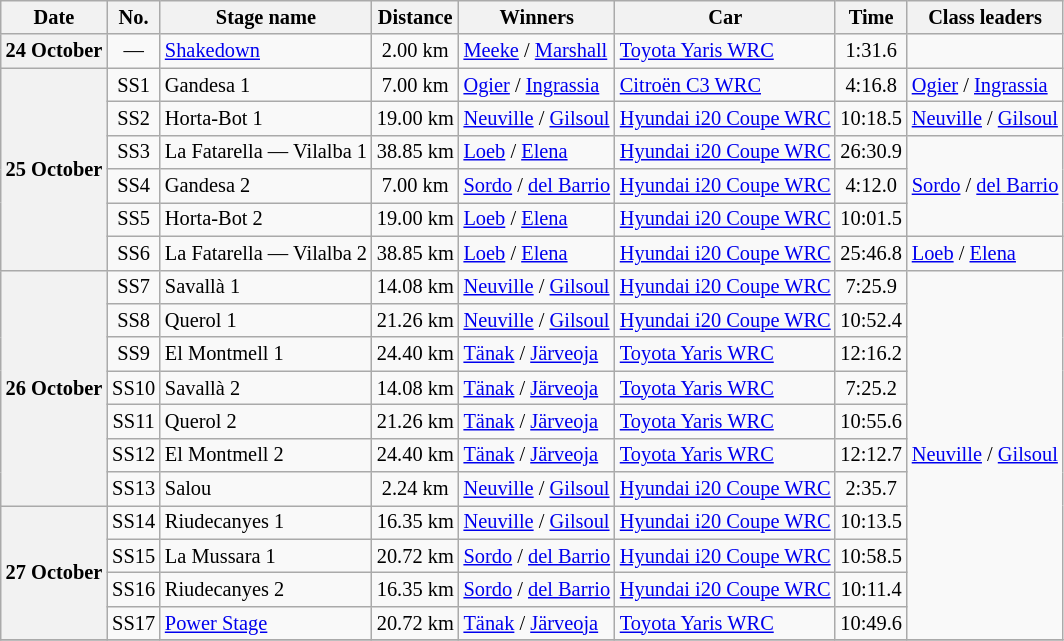<table class="wikitable" style="font-size: 85%;">
<tr>
<th>Date</th>
<th>No.</th>
<th>Stage name</th>
<th>Distance</th>
<th>Winners</th>
<th>Car</th>
<th>Time</th>
<th>Class leaders</th>
</tr>
<tr>
<th nowrap>24 October</th>
<td align="center">—</td>
<td><a href='#'>Shakedown</a></td>
<td align="center">2.00 km</td>
<td><a href='#'>Meeke</a> / <a href='#'>Marshall</a></td>
<td><a href='#'>Toyota Yaris WRC</a></td>
<td align="center">1:31.6</td>
<td></td>
</tr>
<tr>
<th rowspan="6">25 October</th>
<td align="center">SS1</td>
<td>Gandesa 1</td>
<td align="center">7.00 km</td>
<td><a href='#'>Ogier</a> / <a href='#'>Ingrassia</a></td>
<td><a href='#'>Citroën C3 WRC</a></td>
<td align="center">4:16.8</td>
<td><a href='#'>Ogier</a> / <a href='#'>Ingrassia</a></td>
</tr>
<tr>
<td align="center">SS2</td>
<td>Horta-Bot 1</td>
<td align="center">19.00 km</td>
<td><a href='#'>Neuville</a> / <a href='#'>Gilsoul</a></td>
<td><a href='#'>Hyundai i20 Coupe WRC</a></td>
<td align="center">10:18.5</td>
<td><a href='#'>Neuville</a> / <a href='#'>Gilsoul</a></td>
</tr>
<tr>
<td align="center">SS3</td>
<td>La Fatarella — Vilalba 1</td>
<td align="center">38.85 km</td>
<td><a href='#'>Loeb</a> / <a href='#'>Elena</a></td>
<td nowrap><a href='#'>Hyundai i20 Coupe WRC</a></td>
<td align="center">26:30.9</td>
<td rowspan="3" nowrap><a href='#'>Sordo</a> / <a href='#'>del Barrio</a></td>
</tr>
<tr>
<td align="center">SS4</td>
<td>Gandesa 2</td>
<td align="center">7.00 km</td>
<td nowrap><a href='#'>Sordo</a> / <a href='#'>del Barrio</a></td>
<td><a href='#'>Hyundai i20 Coupe WRC</a></td>
<td align="center">4:12.0</td>
</tr>
<tr>
<td align="center">SS5</td>
<td>Horta-Bot 2</td>
<td align="center">19.00 km</td>
<td><a href='#'>Loeb</a> / <a href='#'>Elena</a></td>
<td><a href='#'>Hyundai i20 Coupe WRC</a></td>
<td align="center">10:01.5</td>
</tr>
<tr>
<td align="center">SS6</td>
<td>La Fatarella — Vilalba 2</td>
<td align="center">38.85 km</td>
<td><a href='#'>Loeb</a> / <a href='#'>Elena</a></td>
<td><a href='#'>Hyundai i20 Coupe WRC</a></td>
<td align="center">25:46.8</td>
<td><a href='#'>Loeb</a> / <a href='#'>Elena</a></td>
</tr>
<tr>
<th rowspan="7">26 October</th>
<td align="center">SS7</td>
<td>Savallà 1</td>
<td align="center">14.08 km</td>
<td><a href='#'>Neuville</a> / <a href='#'>Gilsoul</a></td>
<td><a href='#'>Hyundai i20 Coupe WRC</a></td>
<td align="center">7:25.9</td>
<td rowspan="11"><a href='#'>Neuville</a> / <a href='#'>Gilsoul</a></td>
</tr>
<tr>
<td align="center">SS8</td>
<td>Querol 1</td>
<td align="center">21.26 km</td>
<td><a href='#'>Neuville</a> / <a href='#'>Gilsoul</a></td>
<td><a href='#'>Hyundai i20 Coupe WRC</a></td>
<td align="center">10:52.4</td>
</tr>
<tr>
<td align="center">SS9</td>
<td>El Montmell 1</td>
<td align="center">24.40 km</td>
<td><a href='#'>Tänak</a> / <a href='#'>Järveoja</a></td>
<td><a href='#'>Toyota Yaris WRC</a></td>
<td align="center">12:16.2</td>
</tr>
<tr>
<td align="center">SS10</td>
<td>Savallà 2</td>
<td align="center">14.08 km</td>
<td><a href='#'>Tänak</a> / <a href='#'>Järveoja</a></td>
<td><a href='#'>Toyota Yaris WRC</a></td>
<td align="center">7:25.2</td>
</tr>
<tr>
<td align="center">SS11</td>
<td>Querol 2</td>
<td align="center">21.26 km</td>
<td><a href='#'>Tänak</a> / <a href='#'>Järveoja</a></td>
<td><a href='#'>Toyota Yaris WRC</a></td>
<td align="center">10:55.6</td>
</tr>
<tr>
<td align="center">SS12</td>
<td>El Montmell 2</td>
<td align="center">24.40 km</td>
<td><a href='#'>Tänak</a> / <a href='#'>Järveoja</a></td>
<td><a href='#'>Toyota Yaris WRC</a></td>
<td align="center">12:12.7</td>
</tr>
<tr>
<td align="center">SS13</td>
<td>Salou</td>
<td align="center">2.24 km</td>
<td><a href='#'>Neuville</a> / <a href='#'>Gilsoul</a></td>
<td><a href='#'>Hyundai i20 Coupe WRC</a></td>
<td align="center">2:35.7</td>
</tr>
<tr>
<th rowspan="4">27 October</th>
<td align="center">SS14</td>
<td>Riudecanyes 1</td>
<td align="center">16.35 km</td>
<td><a href='#'>Neuville</a> / <a href='#'>Gilsoul</a></td>
<td><a href='#'>Hyundai i20 Coupe WRC</a></td>
<td align="center">10:13.5</td>
</tr>
<tr>
<td align="center">SS15</td>
<td>La Mussara 1</td>
<td align="center">20.72 km</td>
<td><a href='#'>Sordo</a> / <a href='#'>del Barrio</a></td>
<td><a href='#'>Hyundai i20 Coupe WRC</a></td>
<td align="center">10:58.5</td>
</tr>
<tr>
<td align="center">SS16</td>
<td>Riudecanyes 2</td>
<td align="center">16.35 km</td>
<td><a href='#'>Sordo</a> / <a href='#'>del Barrio</a></td>
<td><a href='#'>Hyundai i20 Coupe WRC</a></td>
<td align="center">10:11.4</td>
</tr>
<tr>
<td align="center">SS17</td>
<td nowrap><a href='#'>Power Stage</a></td>
<td align="center">20.72 km</td>
<td><a href='#'>Tänak</a> / <a href='#'>Järveoja</a></td>
<td><a href='#'>Toyota Yaris WRC</a></td>
<td align="center">10:49.6</td>
</tr>
<tr>
</tr>
</table>
